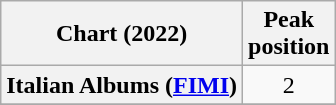<table class="wikitable plainrowheaders" style="text-align:center">
<tr>
<th scope="col">Chart (2022)</th>
<th scope="col">Peak<br>position</th>
</tr>
<tr>
<th scope="row">Italian Albums (<a href='#'>FIMI</a>)</th>
<td>2</td>
</tr>
<tr>
</tr>
</table>
